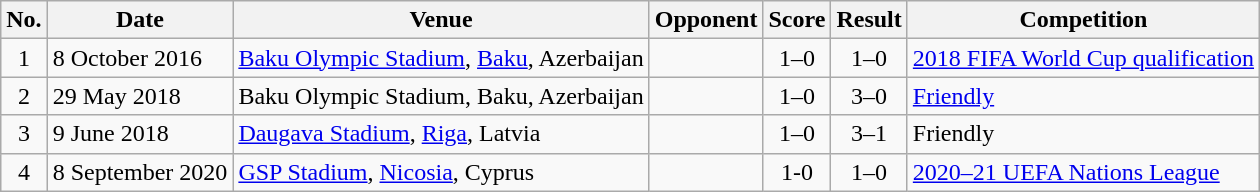<table class="wikitable sortable">
<tr>
<th scope="col">No.</th>
<th scope="col">Date</th>
<th scope="col">Venue</th>
<th scope="col">Opponent</th>
<th scope="col">Score</th>
<th scope="col">Result</th>
<th scope="col">Competition</th>
</tr>
<tr>
<td style="text-align:center">1</td>
<td>8 October 2016</td>
<td><a href='#'>Baku Olympic Stadium</a>, <a href='#'>Baku</a>, Azerbaijan</td>
<td></td>
<td style="text-align:center">1–0</td>
<td style="text-align:center">1–0</td>
<td><a href='#'>2018 FIFA World Cup qualification</a></td>
</tr>
<tr>
<td style="text-align:center">2</td>
<td>29 May 2018</td>
<td>Baku Olympic Stadium, Baku, Azerbaijan</td>
<td></td>
<td style="text-align:center">1–0</td>
<td style="text-align:center">3–0</td>
<td><a href='#'>Friendly</a></td>
</tr>
<tr>
<td style="text-align:center">3</td>
<td>9 June 2018</td>
<td><a href='#'>Daugava Stadium</a>, <a href='#'>Riga</a>, Latvia</td>
<td></td>
<td style="text-align:center">1–0</td>
<td style="text-align:center">3–1</td>
<td>Friendly</td>
</tr>
<tr>
<td style="text-align:center">4</td>
<td>8 September 2020</td>
<td><a href='#'>GSP Stadium</a>, <a href='#'>Nicosia</a>, Cyprus</td>
<td></td>
<td style="text-align:center">1-0</td>
<td style="text-align:center">1–0</td>
<td><a href='#'>2020–21 UEFA Nations League</a></td>
</tr>
</table>
